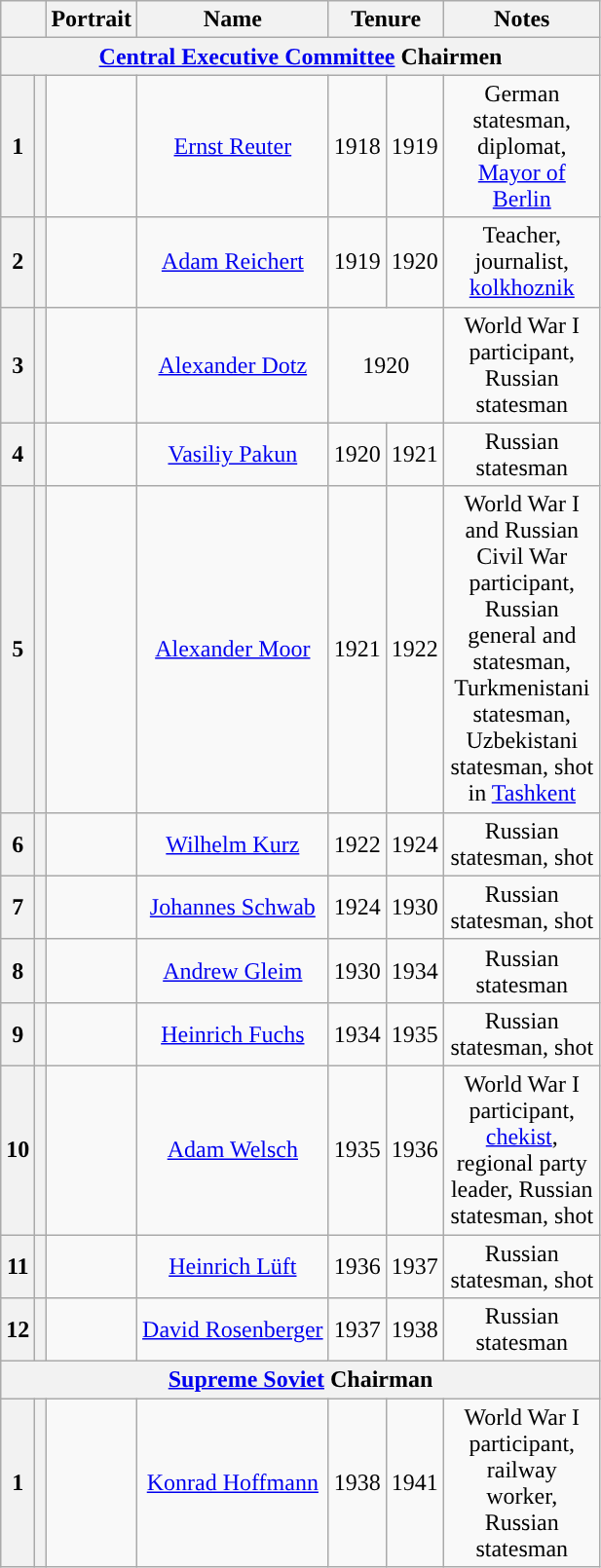<table class="wikitable" style="text-align:center">
<tr>
<th colspan=2></th>
<th>Portrait</th>
<th>Name<br></th>
<th colspan=2>Tenure</th>
<th width=100>Notes</th>
</tr>
<tr>
<th colspan=7><a href='#'>Central Executive Committee</a> Chairmen</th>
</tr>
<tr>
<th>1</th>
<th style="background:"></th>
<td></td>
<td><a href='#'>Ernst Reuter</a><br></td>
<td>1918</td>
<td>1919</td>
<td>German statesman, diplomat, <a href='#'>Mayor of Berlin</a></td>
</tr>
<tr>
<th>2</th>
<th style="background:"></th>
<td></td>
<td><a href='#'>Adam Reichert</a><br></td>
<td>1919</td>
<td>1920</td>
<td>Teacher, journalist, <a href='#'>kolkhoznik</a></td>
</tr>
<tr>
<th>3</th>
<th style="background:"></th>
<td></td>
<td><a href='#'>Alexander Dotz</a><br></td>
<td colspan=2>1920</td>
<td>World War I participant, Russian statesman</td>
</tr>
<tr>
<th>4</th>
<th style="background:"></th>
<td></td>
<td><a href='#'>Vasiliy Pakun</a></td>
<td>1920</td>
<td>1921</td>
<td>Russian statesman</td>
</tr>
<tr>
<th>5</th>
<th style="background:"></th>
<td></td>
<td><a href='#'>Alexander Moor</a><br></td>
<td>1921</td>
<td>1922</td>
<td>World War I and Russian Civil War participant, Russian general and statesman, Turkmenistani statesman, Uzbekistani statesman, shot in <a href='#'>Tashkent</a></td>
</tr>
<tr>
<th>6</th>
<th style="background:"></th>
<td></td>
<td><a href='#'>Wilhelm Kurz</a><br></td>
<td>1922</td>
<td>1924</td>
<td>Russian statesman, shot</td>
</tr>
<tr>
<th>7</th>
<th style="background:"></th>
<td></td>
<td><a href='#'>Johannes Schwab</a><br></td>
<td>1924</td>
<td>1930</td>
<td>Russian statesman, shot</td>
</tr>
<tr>
<th>8</th>
<th style="background:"></th>
<td></td>
<td><a href='#'>Andrew Gleim</a><br></td>
<td>1930</td>
<td>1934</td>
<td>Russian statesman</td>
</tr>
<tr>
<th>9</th>
<th style="background:"></th>
<td></td>
<td><a href='#'>Heinrich Fuchs</a><br></td>
<td>1934</td>
<td>1935</td>
<td>Russian statesman, shot</td>
</tr>
<tr>
<th>10</th>
<th style="background:"></th>
<td></td>
<td><a href='#'>Adam Welsch</a><br></td>
<td>1935</td>
<td>1936</td>
<td>World War I participant, <a href='#'>chekist</a>, regional party leader, Russian statesman, shot</td>
</tr>
<tr>
<th>11</th>
<th style="background:"></th>
<td></td>
<td><a href='#'>Heinrich Lüft</a><br></td>
<td>1936</td>
<td>1937</td>
<td>Russian statesman, shot</td>
</tr>
<tr>
<th>12</th>
<th style="background:"></th>
<td></td>
<td><a href='#'>David Rosenberger</a><br></td>
<td>1937</td>
<td>1938</td>
<td>Russian statesman</td>
</tr>
<tr>
<th colspan=7><a href='#'>Supreme Soviet</a> Chairman</th>
</tr>
<tr>
<th>1</th>
<th style="background:"></th>
<td></td>
<td><a href='#'>Konrad Hoffmann</a><br></td>
<td>1938</td>
<td>1941</td>
<td>World War I participant, railway worker, Russian statesman</td>
</tr>
</table>
